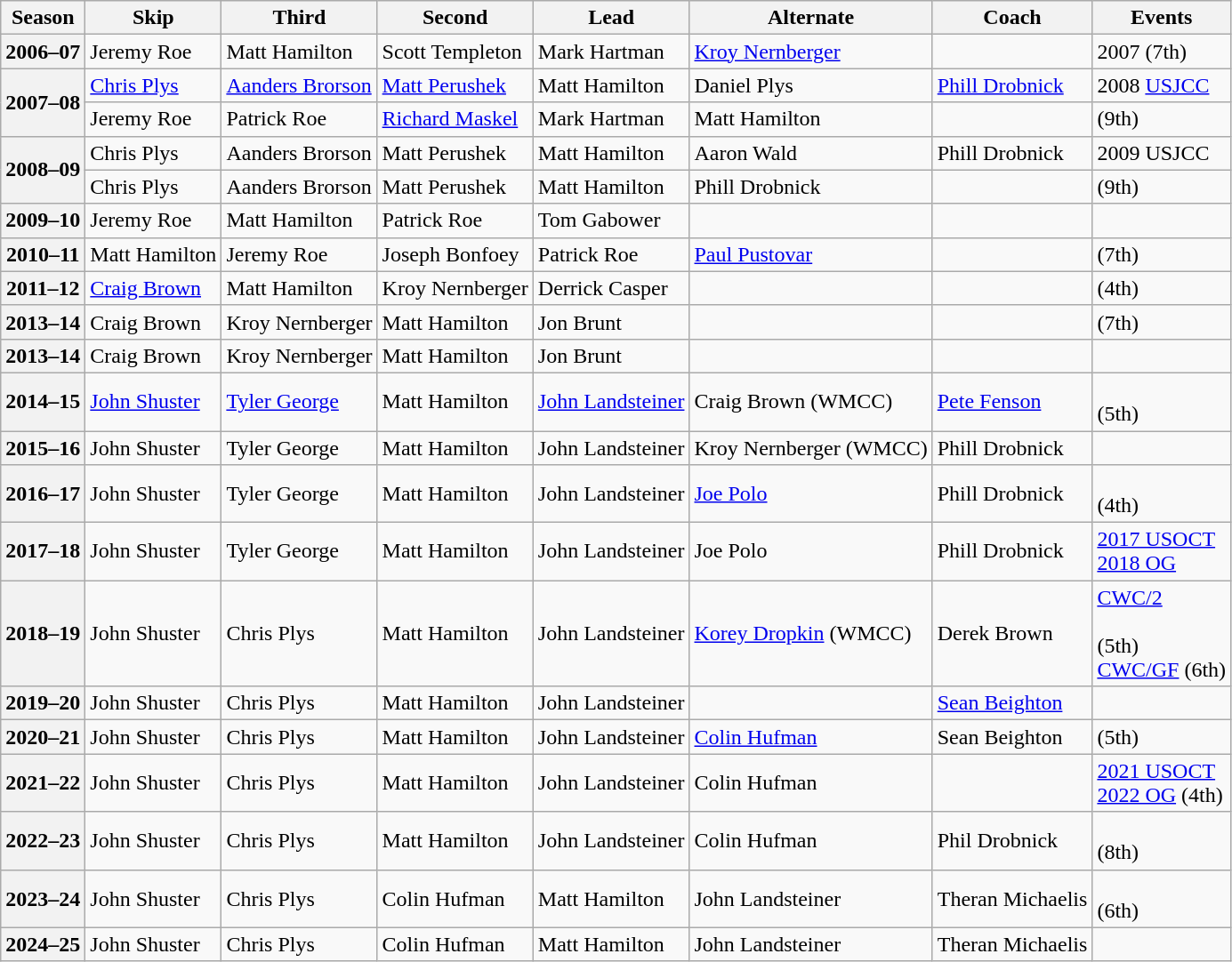<table class="wikitable">
<tr>
<th scope="col">Season</th>
<th scope="col">Skip</th>
<th scope="col">Third</th>
<th scope="col">Second</th>
<th scope="col">Lead</th>
<th scope="col">Alternate</th>
<th scope="col">Coach</th>
<th scope="col">Events</th>
</tr>
<tr>
<th scope="row">2006–07</th>
<td>Jeremy Roe</td>
<td>Matt Hamilton</td>
<td>Scott Templeton</td>
<td>Mark Hartman</td>
<td><a href='#'>Kroy Nernberger</a></td>
<td></td>
<td>2007  (7th)</td>
</tr>
<tr>
<th scope="row" rowspan=2>2007–08</th>
<td><a href='#'>Chris Plys</a></td>
<td><a href='#'>Aanders Brorson</a></td>
<td><a href='#'>Matt Perushek</a></td>
<td>Matt Hamilton</td>
<td>Daniel Plys</td>
<td><a href='#'>Phill Drobnick</a></td>
<td>2008 <a href='#'>USJCC</a> <br> </td>
</tr>
<tr>
<td>Jeremy Roe</td>
<td>Patrick Roe</td>
<td><a href='#'>Richard Maskel</a></td>
<td>Mark Hartman</td>
<td>Matt Hamilton</td>
<td></td>
<td> (9th)</td>
</tr>
<tr>
<th scope="row" rowspan=2>2008–09</th>
<td>Chris Plys</td>
<td>Aanders Brorson</td>
<td>Matt Perushek</td>
<td>Matt Hamilton</td>
<td>Aaron Wald</td>
<td>Phill Drobnick</td>
<td>2009 USJCC <br> </td>
</tr>
<tr>
<td>Chris Plys</td>
<td>Aanders Brorson</td>
<td>Matt Perushek</td>
<td>Matt Hamilton</td>
<td>Phill Drobnick</td>
<td></td>
<td> (9th)</td>
</tr>
<tr>
<th scope="row">2009–10</th>
<td>Jeremy Roe</td>
<td>Matt Hamilton</td>
<td>Patrick Roe</td>
<td>Tom Gabower</td>
<td></td>
<td></td>
<td></td>
</tr>
<tr>
<th scope="row">2010–11</th>
<td>Matt Hamilton</td>
<td>Jeremy Roe</td>
<td>Joseph Bonfoey</td>
<td>Patrick Roe</td>
<td><a href='#'>Paul Pustovar</a></td>
<td></td>
<td> (7th)</td>
</tr>
<tr>
<th scope="row">2011–12</th>
<td><a href='#'>Craig Brown</a></td>
<td>Matt Hamilton</td>
<td>Kroy Nernberger</td>
<td>Derrick Casper</td>
<td></td>
<td></td>
<td> (4th)</td>
</tr>
<tr>
<th scope="row">2013–14</th>
<td>Craig Brown</td>
<td>Kroy Nernberger</td>
<td>Matt Hamilton</td>
<td>Jon Brunt</td>
<td></td>
<td></td>
<td> (7th)</td>
</tr>
<tr>
<th scope="row">2013–14</th>
<td>Craig Brown</td>
<td>Kroy Nernberger</td>
<td>Matt Hamilton</td>
<td>Jon Brunt</td>
<td></td>
<td></td>
<td> </td>
</tr>
<tr>
<th scope="row">2014–15</th>
<td><a href='#'>John Shuster</a></td>
<td><a href='#'>Tyler George</a></td>
<td>Matt Hamilton</td>
<td><a href='#'>John Landsteiner</a></td>
<td>Craig Brown (WMCC)</td>
<td><a href='#'>Pete Fenson</a></td>
<td> <br> (5th)</td>
</tr>
<tr>
<th scope="row">2015–16</th>
<td>John Shuster</td>
<td>Tyler George</td>
<td>Matt Hamilton</td>
<td>John Landsteiner</td>
<td>Kroy Nernberger (WMCC)</td>
<td>Phill Drobnick</td>
<td> <br> </td>
</tr>
<tr>
<th scope="row">2016–17</th>
<td>John Shuster</td>
<td>Tyler George</td>
<td>Matt Hamilton</td>
<td>John Landsteiner</td>
<td><a href='#'>Joe Polo</a></td>
<td>Phill Drobnick</td>
<td> <br> (4th)</td>
</tr>
<tr>
<th scope="row">2017–18</th>
<td>John Shuster</td>
<td>Tyler George</td>
<td>Matt Hamilton</td>
<td>John Landsteiner</td>
<td>Joe Polo</td>
<td>Phill Drobnick</td>
<td><a href='#'>2017 USOCT</a> <br><a href='#'>2018 OG</a> </td>
</tr>
<tr>
<th scope="row">2018–19</th>
<td>John Shuster</td>
<td>Chris Plys</td>
<td>Matt Hamilton</td>
<td>John Landsteiner</td>
<td><a href='#'>Korey Dropkin</a> (WMCC)</td>
<td>Derek Brown</td>
<td><a href='#'>CWC/2</a> <br> <br> (5th)<br><a href='#'>CWC/GF</a> (6th)</td>
</tr>
<tr>
<th scope="row">2019–20</th>
<td>John Shuster</td>
<td>Chris Plys</td>
<td>Matt Hamilton</td>
<td>John Landsteiner</td>
<td></td>
<td><a href='#'>Sean Beighton</a></td>
<td> </td>
</tr>
<tr>
<th scope="row">2020–21</th>
<td>John Shuster</td>
<td>Chris Plys</td>
<td>Matt Hamilton</td>
<td>John Landsteiner</td>
<td><a href='#'>Colin Hufman</a></td>
<td>Sean Beighton</td>
<td> (5th)</td>
</tr>
<tr>
<th scope="row">2021–22</th>
<td>John Shuster</td>
<td>Chris Plys</td>
<td>Matt Hamilton</td>
<td>John Landsteiner</td>
<td>Colin Hufman</td>
<td></td>
<td><a href='#'>2021 USOCT</a>  <br> <a href='#'>2022 OG</a> (4th)</td>
</tr>
<tr>
<th scope="row">2022–23</th>
<td>John Shuster</td>
<td>Chris Plys</td>
<td>Matt Hamilton</td>
<td>John Landsteiner</td>
<td>Colin Hufman</td>
<td>Phil Drobnick</td>
<td>  <br>  (8th)</td>
</tr>
<tr>
<th scope="row">2023–24</th>
<td>John Shuster</td>
<td>Chris Plys</td>
<td>Colin Hufman</td>
<td>Matt Hamilton</td>
<td>John Landsteiner</td>
<td>Theran Michaelis</td>
<td>  <br>  (6th)</td>
</tr>
<tr>
<th scope="row">2024–25</th>
<td>John Shuster</td>
<td>Chris Plys</td>
<td>Colin Hufman</td>
<td>Matt Hamilton</td>
<td>John Landsteiner</td>
<td>Theran Michaelis</td>
<td>  <br>  </td>
</tr>
</table>
